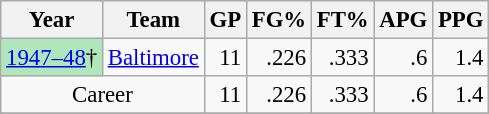<table class="wikitable sortable" style="font-size:95%; text-align:right;">
<tr>
<th>Year</th>
<th>Team</th>
<th>GP</th>
<th>FG%</th>
<th>FT%</th>
<th>APG</th>
<th>PPG</th>
</tr>
<tr>
<td style="text-align:left; background:#afe6ba;"><a href='#'>1947–48</a>†</td>
<td style="text-align:left;"><a href='#'>Baltimore</a></td>
<td>11</td>
<td>.226</td>
<td>.333</td>
<td>.6</td>
<td>1.4</td>
</tr>
<tr>
<td style="text-align:center;" colspan="2">Career</td>
<td>11</td>
<td>.226</td>
<td>.333</td>
<td>.6</td>
<td>1.4</td>
</tr>
<tr>
</tr>
</table>
